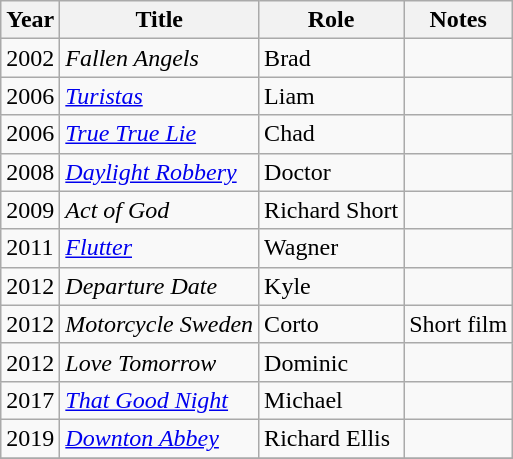<table class="wikitable sortable">
<tr>
<th>Year</th>
<th>Title</th>
<th>Role</th>
<th class="unsortable">Notes</th>
</tr>
<tr>
<td>2002</td>
<td><em>Fallen Angels</em></td>
<td>Brad</td>
<td></td>
</tr>
<tr>
<td>2006</td>
<td><em><a href='#'>Turistas</a></em></td>
<td>Liam</td>
<td></td>
</tr>
<tr>
<td>2006</td>
<td><em><a href='#'>True True Lie</a></em></td>
<td>Chad</td>
<td></td>
</tr>
<tr>
<td>2008</td>
<td><em><a href='#'>Daylight Robbery</a></em></td>
<td>Doctor</td>
<td></td>
</tr>
<tr>
<td>2009</td>
<td><em>Act of God</em></td>
<td>Richard Short</td>
<td></td>
</tr>
<tr>
<td>2011</td>
<td><em><a href='#'>Flutter</a></em></td>
<td>Wagner</td>
<td></td>
</tr>
<tr>
<td>2012</td>
<td><em>Departure Date</em></td>
<td>Kyle</td>
<td></td>
</tr>
<tr>
<td>2012</td>
<td><em>Motorcycle Sweden</em></td>
<td>Corto</td>
<td>Short film</td>
</tr>
<tr>
<td>2012</td>
<td><em>Love Tomorrow</em></td>
<td>Dominic</td>
<td></td>
</tr>
<tr>
<td>2017</td>
<td><em><a href='#'>That Good Night</a></em></td>
<td>Michael</td>
<td></td>
</tr>
<tr>
<td>2019</td>
<td><em><a href='#'>Downton Abbey</a></em></td>
<td>Richard Ellis</td>
<td></td>
</tr>
<tr>
</tr>
</table>
